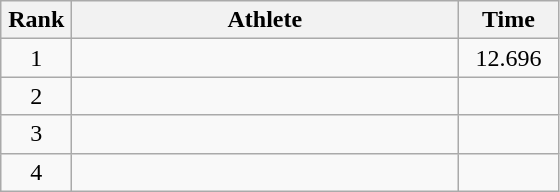<table class=wikitable style="text-align:center">
<tr>
<th width=40>Rank</th>
<th width=250>Athlete</th>
<th width=60>Time</th>
</tr>
<tr>
<td>1</td>
<td align=left></td>
<td>12.696</td>
</tr>
<tr>
<td>2</td>
<td align=left></td>
<td></td>
</tr>
<tr>
<td>3</td>
<td align=left></td>
<td></td>
</tr>
<tr>
<td>4</td>
<td align=left></td>
<td></td>
</tr>
</table>
